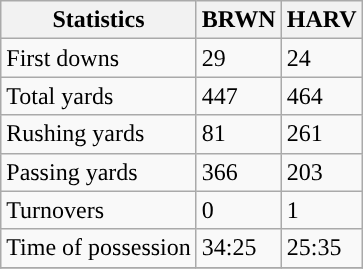<table class="wikitable" style="float: left;">
<tr>
<th>Statistics</th>
<th>BRWN</th>
<th>HARV</th>
</tr>
<tr>
<td>First downs</td>
<td>29</td>
<td>24</td>
</tr>
<tr>
<td>Total yards</td>
<td>447</td>
<td>464</td>
</tr>
<tr>
<td>Rushing yards</td>
<td>81</td>
<td>261</td>
</tr>
<tr>
<td>Passing yards</td>
<td>366</td>
<td>203</td>
</tr>
<tr>
<td>Turnovers</td>
<td>0</td>
<td>1</td>
</tr>
<tr>
<td>Time of possession</td>
<td>34:25</td>
<td>25:35</td>
</tr>
<tr>
</tr>
</table>
